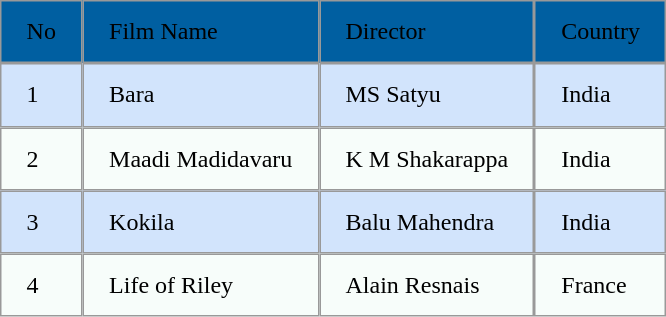<table style="border-spacing:0;">
<tr>
<td style="background-color:#005fa1;border:0.05pt solid #999999;padding-top:0.116in;padding-bottom:0.116in;padding-left:0.1743in;padding-right:0.1743in;"><div>No</div></td>
<td style="background-color:#005fa1;border:0.05pt solid #999999;padding-top:0.116in;padding-bottom:0.116in;padding-left:0.1743in;padding-right:0.1743in;">Film Name</td>
<td style="background-color:#005fa1;border:0.05pt solid #999999;padding-top:0.116in;padding-bottom:0.116in;padding-left:0.1743in;padding-right:0.1743in;">Director</td>
<td style="background-color:#005fa1;border:0.05pt solid #999999;padding-top:0.116in;padding-bottom:0.116in;padding-left:0.1743in;padding-right:0.1743in;">Country</td>
</tr>
<tr>
<td style="background-color:#d2e4fc;border:0.05pt solid #999999;padding-top:0.116in;padding-bottom:0.116in;padding-left:0.1743in;padding-right:0.1743in;"><div>1</div></td>
<td style="background-color:#d2e4fc;border:0.05pt solid #999999;padding-top:0.116in;padding-bottom:0.116in;padding-left:0.1743in;padding-right:0.1743in;">Bara</td>
<td style="background-color:#d2e4fc;border:0.05pt solid #999999;padding-top:0.116in;padding-bottom:0.116in;padding-left:0.1743in;padding-right:0.1743in;">MS Satyu</td>
<td style="background-color:#d2e4fc;border:0.05pt solid #999999;padding-top:0.116in;padding-bottom:0.116in;padding-left:0.1743in;padding-right:0.1743in;">India</td>
</tr>
<tr>
<td style="background-color:#f7fdfa;border:0.05pt solid #999999;padding-top:0.116in;padding-bottom:0.116in;padding-left:0.1743in;padding-right:0.1743in;"><div>2</div></td>
<td style="background-color:#f7fdfa;border:0.05pt solid #999999;padding-top:0.116in;padding-bottom:0.116in;padding-left:0.1743in;padding-right:0.1743in;">Maadi Madidavaru</td>
<td style="background-color:#f7fdfa;border:0.05pt solid #999999;padding-top:0.116in;padding-bottom:0.116in;padding-left:0.1743in;padding-right:0.1743in;">K M Shakarappa</td>
<td style="background-color:#f7fdfa;border:0.05pt solid #999999;padding-top:0.116in;padding-bottom:0.116in;padding-left:0.1743in;padding-right:0.1743in;">India</td>
</tr>
<tr>
<td style="background-color:#d2e4fc;border:0.05pt solid #999999;padding-top:0.116in;padding-bottom:0.116in;padding-left:0.1743in;padding-right:0.1743in;"><div>3</div></td>
<td style="background-color:#d2e4fc;border:0.05pt solid #999999;padding-top:0.116in;padding-bottom:0.116in;padding-left:0.1743in;padding-right:0.1743in;">Kokila</td>
<td style="background-color:#d2e4fc;border:0.05pt solid #999999;padding-top:0.116in;padding-bottom:0.116in;padding-left:0.1743in;padding-right:0.1743in;">Balu Mahendra</td>
<td style="background-color:#d2e4fc;border:0.05pt solid #999999;padding-top:0.116in;padding-bottom:0.116in;padding-left:0.1743in;padding-right:0.1743in;">India</td>
</tr>
<tr>
<td style="background-color:#f7fdfa;border:0.05pt solid #999999;padding-top:0.116in;padding-bottom:0.116in;padding-left:0.1743in;padding-right:0.1743in;"><div>4</div></td>
<td style="background-color:#f7fdfa;border:0.05pt solid #999999;padding-top:0.116in;padding-bottom:0.116in;padding-left:0.1743in;padding-right:0.1743in;">Life of Riley</td>
<td style="background-color:#f7fdfa;border:0.05pt solid #999999;padding-top:0.116in;padding-bottom:0.116in;padding-left:0.1743in;padding-right:0.1743in;">Alain Resnais</td>
<td style="background-color:#f7fdfa;border:0.05pt solid #999999;padding-top:0.116in;padding-bottom:0.116in;padding-left:0.1743in;padding-right:0.1743in;">France</td>
</tr>
</table>
